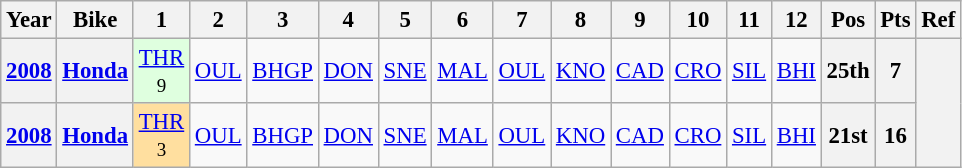<table class="wikitable" style="text-align:center; font-size:95%">
<tr>
<th valign="middle">Year</th>
<th valign="middle">Bike</th>
<th>1</th>
<th>2</th>
<th>3</th>
<th>4</th>
<th>5</th>
<th>6</th>
<th>7</th>
<th>8</th>
<th>9</th>
<th>10</th>
<th>11</th>
<th>12</th>
<th>Pos</th>
<th>Pts</th>
<th>Ref</th>
</tr>
<tr>
<th><a href='#'>2008</a></th>
<th><a href='#'>Honda</a></th>
<td style="background:#DFFFDF;"><a href='#'>THR</a><br><small>9</small></td>
<td><a href='#'>OUL</a></td>
<td><a href='#'>BHGP</a></td>
<td><a href='#'>DON</a></td>
<td><a href='#'>SNE</a></td>
<td><a href='#'>MAL</a></td>
<td><a href='#'>OUL</a></td>
<td><a href='#'>KNO</a></td>
<td><a href='#'>CAD</a></td>
<td><a href='#'>CRO</a></td>
<td><a href='#'>SIL</a></td>
<td><a href='#'>BHI</a></td>
<th>25th</th>
<th>7</th>
<th rowspan=2></th>
</tr>
<tr>
<th><a href='#'>2008</a></th>
<th><a href='#'>Honda</a></th>
<td style="background:#FFDF9F;"><a href='#'>THR</a><br><small>3</small></td>
<td><a href='#'>OUL</a></td>
<td><a href='#'>BHGP</a></td>
<td><a href='#'>DON</a></td>
<td><a href='#'>SNE</a></td>
<td><a href='#'>MAL</a></td>
<td><a href='#'>OUL</a></td>
<td><a href='#'>KNO</a></td>
<td><a href='#'>CAD</a></td>
<td><a href='#'>CRO</a></td>
<td><a href='#'>SIL</a></td>
<td><a href='#'>BHI</a></td>
<th>21st</th>
<th>16</th>
</tr>
</table>
